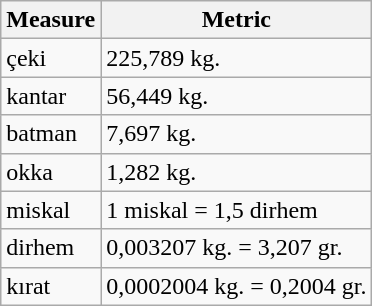<table class="wikitable sortable">
<tr>
<th>Measure</th>
<th>Metric</th>
</tr>
<tr>
<td>çeki</td>
<td>225,789 kg.</td>
</tr>
<tr>
<td>kantar</td>
<td>56,449 kg.</td>
</tr>
<tr>
<td>batman</td>
<td>7,697 kg.</td>
</tr>
<tr>
<td>okka</td>
<td>1,282 kg.</td>
</tr>
<tr>
<td>miskal</td>
<td>1 miskal = 1,5 dirhem</td>
</tr>
<tr>
<td>dirhem</td>
<td>0,003207 kg. = 3,207 gr.</td>
</tr>
<tr>
<td>kırat</td>
<td>0,0002004 kg. = 0,2004 gr.</td>
</tr>
</table>
